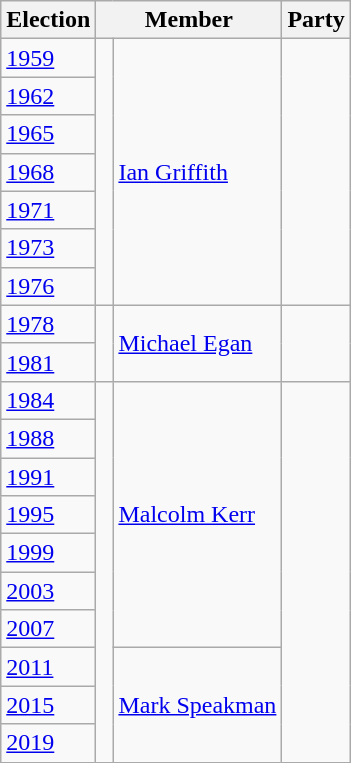<table class="wikitable">
<tr>
<th>Election</th>
<th colspan="2">Member</th>
<th>Party</th>
</tr>
<tr>
<td><a href='#'>1959</a></td>
<td rowspan="7" > </td>
<td rowspan="7"><a href='#'>Ian Griffith</a></td>
<td rowspan="7"></td>
</tr>
<tr>
<td><a href='#'>1962</a></td>
</tr>
<tr>
<td><a href='#'>1965</a></td>
</tr>
<tr>
<td><a href='#'>1968</a></td>
</tr>
<tr>
<td><a href='#'>1971</a></td>
</tr>
<tr>
<td><a href='#'>1973</a></td>
</tr>
<tr>
<td><a href='#'>1976</a></td>
</tr>
<tr>
<td><a href='#'>1978</a></td>
<td rowspan="2" > </td>
<td rowspan="2"><a href='#'>Michael Egan</a></td>
<td rowspan="2"></td>
</tr>
<tr>
<td><a href='#'>1981</a></td>
</tr>
<tr>
<td><a href='#'>1984</a></td>
<td rowspan="10" > </td>
<td rowspan="7"><a href='#'>Malcolm Kerr</a></td>
<td rowspan="10"></td>
</tr>
<tr>
<td><a href='#'>1988</a></td>
</tr>
<tr>
<td><a href='#'>1991</a></td>
</tr>
<tr>
<td><a href='#'>1995</a></td>
</tr>
<tr>
<td><a href='#'>1999</a></td>
</tr>
<tr>
<td><a href='#'>2003</a></td>
</tr>
<tr>
<td><a href='#'>2007</a></td>
</tr>
<tr>
<td><a href='#'>2011</a></td>
<td rowspan="3"><a href='#'>Mark Speakman</a></td>
</tr>
<tr>
<td><a href='#'>2015</a></td>
</tr>
<tr>
<td><a href='#'>2019</a></td>
</tr>
</table>
